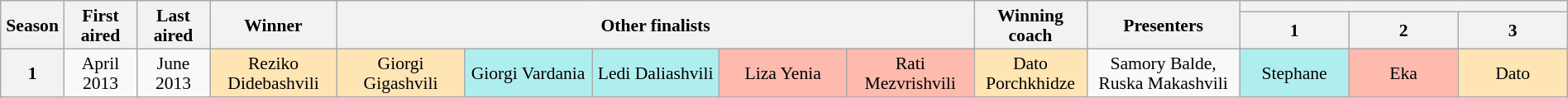<table class="wikitable" style="text-align:center; font-size:90%; line-height:16px; width:100%">
<tr>
<th width="1%" rowspan="2" scope="col">Season</th>
<th width="4%" rowspan="2" scope="col">First aired</th>
<th width="4%" rowspan="2" scope="col">Last aired</th>
<th width="7%" rowspan="2" scope="col">Winner</th>
<th width="35%" rowspan="2" colspan="5">Other finalists</th>
<th width="6%" rowspan="2" scope="col">Winning coach</th>
<th width="6%" rowspan="2" scope="col">Presenters</th>
<th width="24%" scope="row" colspan="3"></th>
</tr>
<tr>
<th width="6%">1</th>
<th width="6%">2</th>
<th width="6%">3</th>
</tr>
<tr>
<th scope="row">1</th>
<td>April 2013</td>
<td>June 2013</td>
<td style="background:#ffe5b4">Reziko Didebashvili</td>
<td style="background:#ffe5b4; width:7%">Giorgi Gigashvili</td>
<td style="background:#afeeee; width:7%">Giorgi Vardania</td>
<td style="background:#afeeee; width:7%">Ledi Daliashvili</td>
<td style="background:#febaad; width:7%">Liza Yenia</td>
<td style="background:#febaad; width:7%">Rati Mezvrishvili</td>
<td style="background:#ffe5b4">Dato Porchkhidze</td>
<td nowrap>Samory Balde,<br>Ruska Makashvili</td>
<td style="background:#afeeee">Stephane</td>
<td style="background:#febaad">Eka</td>
<td style="background:#ffe5b4">Dato</td>
</tr>
</table>
